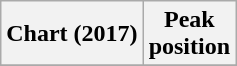<table class="wikitable plainrowheaders" style="text-align:center">
<tr>
<th scope="col">Chart (2017)</th>
<th scope="col">Peak<br>position</th>
</tr>
<tr>
</tr>
</table>
